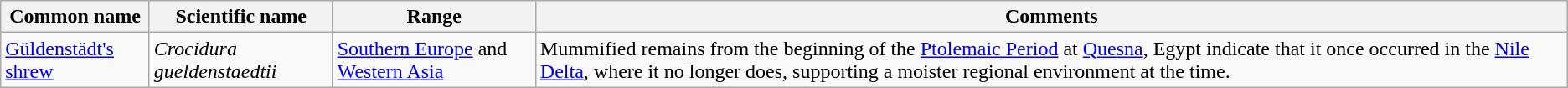<table class="wikitable">
<tr>
<th>Common name</th>
<th>Scientific name</th>
<th>Range</th>
<th class="unsortable">Comments</th>
</tr>
<tr>
<td><a href='#'>Güldenstädt's shrew</a></td>
<td><em>Crocidura gueldenstaedtii</em></td>
<td><a href='#'>Southern Europe</a> and <a href='#'>Western Asia</a></td>
<td>Mummified remains from the beginning of the <a href='#'>Ptolemaic Period</a> at <a href='#'>Quesna</a>, Egypt indicate that it once occurred in the <a href='#'>Nile Delta</a>, where it no longer does, supporting a moister regional environment at the time.</td>
</tr>
</table>
